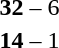<table style="text-align:center">
<tr>
<th width=200></th>
<th width=100></th>
<th width=200></th>
</tr>
<tr>
<td align=right><strong></strong></td>
<td><strong>32</strong> – 6</td>
<td align=left></td>
</tr>
<tr>
<td align=right><strong></strong></td>
<td><strong>14</strong> – 1</td>
<td align=left></td>
</tr>
</table>
